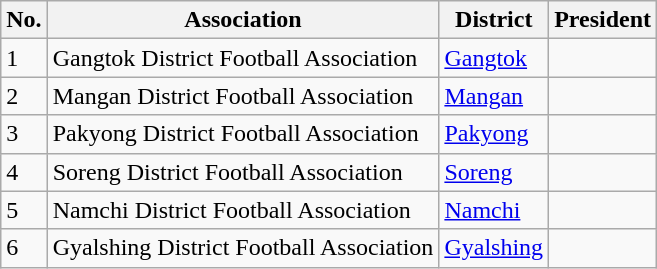<table class="wikitable sortable">
<tr>
<th>No.</th>
<th>Association</th>
<th>District</th>
<th>President</th>
</tr>
<tr>
<td>1</td>
<td>Gangtok District Football Association</td>
<td><a href='#'>Gangtok</a></td>
<td></td>
</tr>
<tr>
<td>2</td>
<td>Mangan District Football Association</td>
<td><a href='#'>Mangan</a></td>
<td></td>
</tr>
<tr>
<td>3</td>
<td>Pakyong District Football Association</td>
<td><a href='#'>Pakyong</a></td>
<td></td>
</tr>
<tr>
<td>4</td>
<td>Soreng District Football Association</td>
<td><a href='#'>Soreng</a></td>
<td></td>
</tr>
<tr>
<td>5</td>
<td>Namchi District Football Association</td>
<td><a href='#'>Namchi</a></td>
<td></td>
</tr>
<tr>
<td>6</td>
<td>Gyalshing District Football Association</td>
<td><a href='#'>Gyalshing</a></td>
<td></td>
</tr>
</table>
